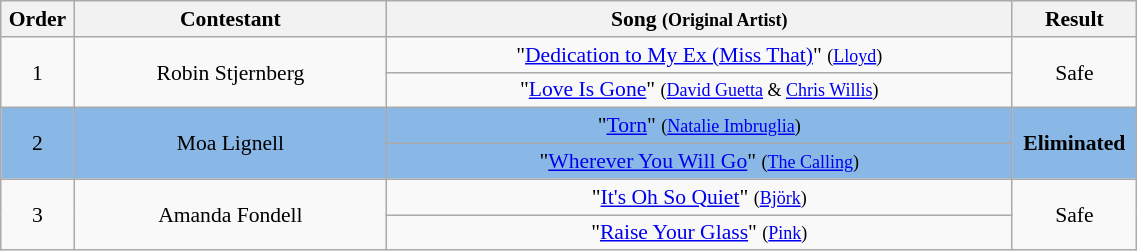<table class="wikitable" style="font-size:90%; width:60%; text-align: center;">
<tr>
<th style="width:05%;">Order</th>
<th style="width:25%;">Contestant</th>
<th style="width:50%;">Song <small>(Original Artist)</small></th>
<th style="width:10%;">Result</th>
</tr>
<tr>
<td rowspan=2 style="text-align:center;">1</td>
<td rowspan=2>Robin Stjernberg</td>
<td>"<a href='#'>Dedication to My Ex (Miss That)</a>" <small>(<a href='#'>Lloyd</a>)</small></td>
<td rowspan=2>Safe</td>
</tr>
<tr>
<td>"<a href='#'>Love Is Gone</a>" <small>(<a href='#'>David Guetta</a> & <a href='#'>Chris Willis</a>)</small></td>
</tr>
<tr style="background:#8ab8e6;">
<td rowspan=2 style="text-align:center;">2</td>
<td rowspan=2>Moa Lignell</td>
<td>"<a href='#'>Torn</a>" <small>(<a href='#'>Natalie Imbruglia</a>)</small></td>
<td rowspan=2><strong>Eliminated</strong></td>
</tr>
<tr style="background:#8ab8e6;">
<td>"<a href='#'>Wherever You Will Go</a>" <small>(<a href='#'>The Calling</a>)</small></td>
</tr>
<tr>
<td rowspan=2 style="text-align:center;">3</td>
<td rowspan=2>Amanda Fondell</td>
<td>"<a href='#'>It's Oh So Quiet</a>" <small>(<a href='#'>Björk</a>)</small></td>
<td rowspan=2>Safe</td>
</tr>
<tr>
<td>"<a href='#'>Raise Your Glass</a>" <small>(<a href='#'>Pink</a>)</small></td>
</tr>
</table>
